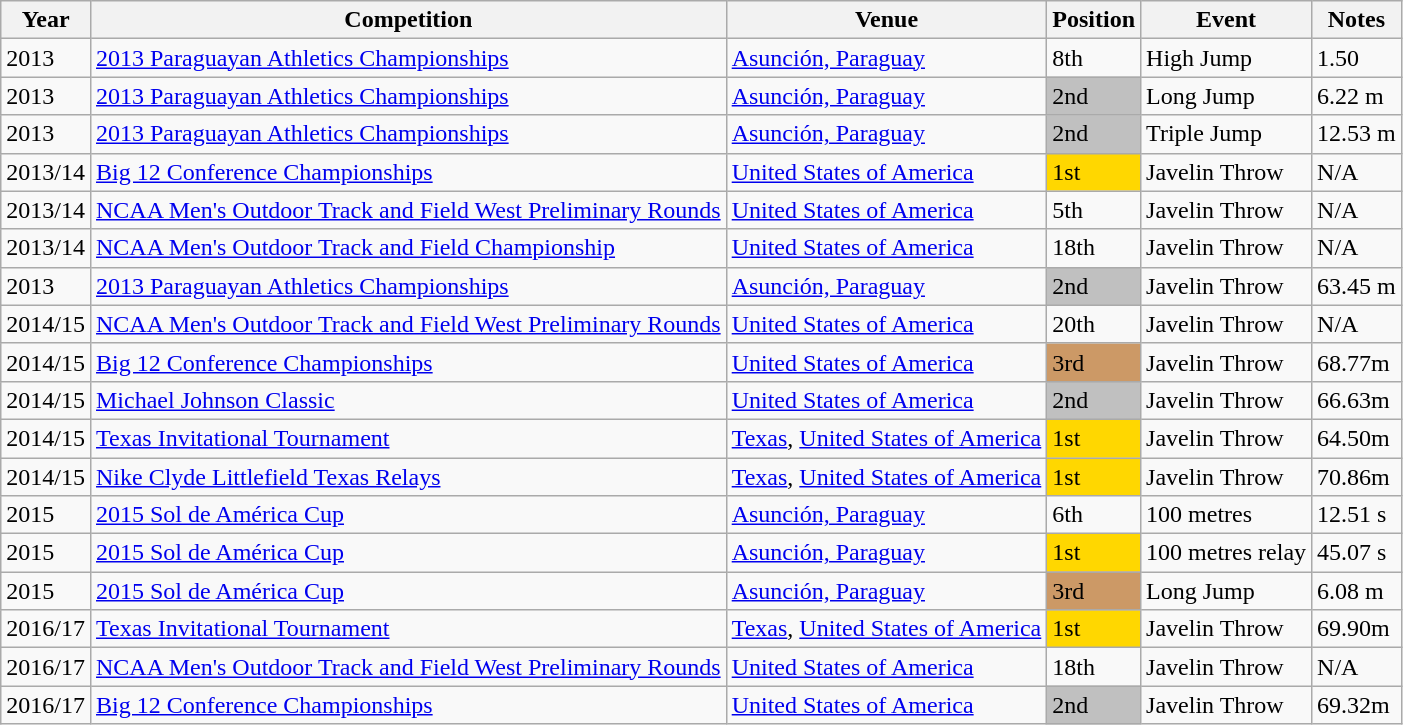<table class="wikitable">
<tr>
<th>Year</th>
<th>Competition</th>
<th>Venue</th>
<th>Position</th>
<th>Event</th>
<th>Notes</th>
</tr>
<tr>
<td>2013</td>
<td><a href='#'>2013 Paraguayan Athletics Championships</a></td>
<td><a href='#'>Asunción, Paraguay</a></td>
<td>8th</td>
<td>High Jump</td>
<td>1.50</td>
</tr>
<tr>
<td>2013</td>
<td><a href='#'>2013 Paraguayan Athletics Championships</a></td>
<td><a href='#'>Asunción, Paraguay</a></td>
<td bgcolor="silver">2nd</td>
<td>Long Jump</td>
<td>6.22 m</td>
</tr>
<tr>
<td>2013</td>
<td><a href='#'>2013 Paraguayan Athletics Championships</a></td>
<td><a href='#'>Asunción, Paraguay</a></td>
<td bgcolor="silver">2nd</td>
<td>Triple Jump</td>
<td>12.53 m</td>
</tr>
<tr>
<td>2013/14</td>
<td><a href='#'>Big 12 Conference Championships</a></td>
<td><a href='#'>United States of America</a></td>
<td bgcolor="gold">1st</td>
<td>Javelin Throw</td>
<td>N/A</td>
</tr>
<tr>
<td>2013/14</td>
<td><a href='#'>NCAA Men's Outdoor Track and Field West Preliminary Rounds</a></td>
<td><a href='#'>United States of America</a></td>
<td>5th</td>
<td>Javelin Throw</td>
<td>N/A</td>
</tr>
<tr>
<td>2013/14</td>
<td><a href='#'>NCAA Men's Outdoor Track and Field Championship</a></td>
<td><a href='#'>United States of America</a></td>
<td>18th</td>
<td>Javelin Throw</td>
<td>N/A</td>
</tr>
<tr>
<td>2013</td>
<td><a href='#'>2013 Paraguayan Athletics Championships</a></td>
<td><a href='#'>Asunción, Paraguay</a></td>
<td bgcolor="silver">2nd</td>
<td>Javelin Throw</td>
<td>63.45 m</td>
</tr>
<tr>
<td>2014/15</td>
<td><a href='#'>NCAA Men's Outdoor Track and Field West Preliminary Rounds</a></td>
<td><a href='#'>United States of America</a></td>
<td>20th</td>
<td>Javelin Throw</td>
<td>N/A</td>
</tr>
<tr>
<td>2014/15</td>
<td><a href='#'>Big 12 Conference Championships</a></td>
<td><a href='#'>United States of America</a></td>
<td bgcolor="cc9966">3rd</td>
<td>Javelin Throw</td>
<td>68.77m</td>
</tr>
<tr>
<td>2014/15</td>
<td><a href='#'>Michael Johnson Classic</a></td>
<td><a href='#'>United States of America</a></td>
<td bgcolor="silver">2nd</td>
<td>Javelin Throw</td>
<td>66.63m</td>
</tr>
<tr>
<td>2014/15</td>
<td><a href='#'>Texas Invitational Tournament</a></td>
<td><a href='#'>Texas</a>, <a href='#'>United States of America</a></td>
<td bgcolor="gold">1st</td>
<td>Javelin Throw</td>
<td>64.50m</td>
</tr>
<tr>
<td>2014/15</td>
<td><a href='#'>Nike Clyde Littlefield Texas Relays</a></td>
<td><a href='#'>Texas</a>, <a href='#'>United States of America</a></td>
<td bgcolor="gold">1st</td>
<td>Javelin Throw</td>
<td>70.86m</td>
</tr>
<tr>
<td>2015</td>
<td><a href='#'>2015 Sol de América Cup</a></td>
<td><a href='#'>Asunción, Paraguay</a></td>
<td>6th</td>
<td>100 metres</td>
<td>12.51 s</td>
</tr>
<tr>
<td>2015</td>
<td><a href='#'>2015 Sol de América Cup</a></td>
<td><a href='#'>Asunción, Paraguay</a></td>
<td bgcolor="gold">1st</td>
<td>100 metres relay</td>
<td>45.07 s</td>
</tr>
<tr>
<td>2015</td>
<td><a href='#'>2015 Sol de América Cup</a></td>
<td><a href='#'>Asunción, Paraguay</a></td>
<td bgcolor="cc9966">3rd</td>
<td>Long Jump</td>
<td>6.08 m</td>
</tr>
<tr>
<td>2016/17</td>
<td><a href='#'>Texas Invitational Tournament</a></td>
<td><a href='#'>Texas</a>, <a href='#'>United States of America</a></td>
<td bgcolor="gold">1st</td>
<td>Javelin Throw</td>
<td>69.90m</td>
</tr>
<tr>
<td>2016/17</td>
<td><a href='#'>NCAA Men's Outdoor Track and Field West Preliminary Rounds</a></td>
<td><a href='#'>United States of America</a></td>
<td>18th</td>
<td>Javelin Throw</td>
<td>N/A</td>
</tr>
<tr>
<td>2016/17</td>
<td><a href='#'>Big 12 Conference Championships</a></td>
<td><a href='#'>United States of America</a></td>
<td bgcolor="silver">2nd</td>
<td>Javelin Throw</td>
<td>69.32m</td>
</tr>
</table>
